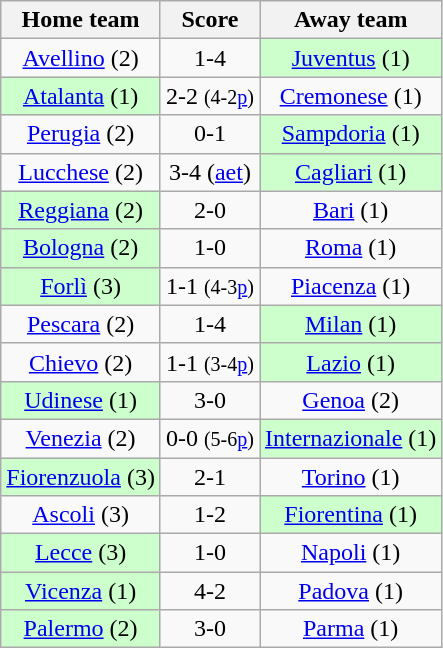<table class="wikitable" style="text-align: center">
<tr>
<th>Home team</th>
<th>Score</th>
<th>Away team</th>
</tr>
<tr>
<td><a href='#'>Avellino</a> (2)</td>
<td>1-4</td>
<td bgcolor="ccffcc"><a href='#'>Juventus</a> (1)</td>
</tr>
<tr>
<td bgcolor="ccffcc"><a href='#'>Atalanta</a> (1)</td>
<td>2-2 <small>(4-2<a href='#'>p</a>)</small></td>
<td><a href='#'>Cremonese</a> (1)</td>
</tr>
<tr>
<td><a href='#'>Perugia</a> (2)</td>
<td>0-1</td>
<td bgcolor="ccffcc"><a href='#'>Sampdoria</a> (1)</td>
</tr>
<tr>
<td><a href='#'>Lucchese</a> (2)</td>
<td>3-4 (<a href='#'>aet</a>)</td>
<td bgcolor="ccffcc"><a href='#'>Cagliari</a> (1)</td>
</tr>
<tr>
<td bgcolor="ccffcc"><a href='#'>Reggiana</a> (2)</td>
<td>2-0</td>
<td><a href='#'>Bari</a> (1)</td>
</tr>
<tr>
<td bgcolor="ccffcc"><a href='#'>Bologna</a> (2)</td>
<td>1-0</td>
<td><a href='#'>Roma</a> (1)</td>
</tr>
<tr>
<td bgcolor="ccffcc"><a href='#'>Forlì</a> (3)</td>
<td>1-1 <small>(4-3<a href='#'>p</a>)</small></td>
<td><a href='#'>Piacenza</a> (1)</td>
</tr>
<tr>
<td><a href='#'>Pescara</a> (2)</td>
<td>1-4</td>
<td bgcolor="ccffcc"><a href='#'>Milan</a> (1)</td>
</tr>
<tr>
<td><a href='#'>Chievo</a> (2)</td>
<td>1-1 <small>(3-4<a href='#'>p</a>)</small></td>
<td bgcolor="ccffcc"><a href='#'>Lazio</a> (1)</td>
</tr>
<tr>
<td bgcolor="ccffcc"><a href='#'>Udinese</a> (1)</td>
<td>3-0</td>
<td><a href='#'>Genoa</a> (2)</td>
</tr>
<tr>
<td><a href='#'>Venezia</a> (2)</td>
<td>0-0 <small>(5-6<a href='#'>p</a>)</small></td>
<td bgcolor="ccffcc"><a href='#'>Internazionale</a> (1)</td>
</tr>
<tr>
<td bgcolor="ccffcc"><a href='#'>Fiorenzuola</a> (3)</td>
<td>2-1</td>
<td><a href='#'>Torino</a> (1)</td>
</tr>
<tr>
<td><a href='#'>Ascoli</a> (3)</td>
<td>1-2</td>
<td bgcolor="ccffcc"><a href='#'>Fiorentina</a> (1)</td>
</tr>
<tr>
<td bgcolor="ccffcc"><a href='#'>Lecce</a> (3)</td>
<td>1-0</td>
<td><a href='#'>Napoli</a> (1)</td>
</tr>
<tr>
<td bgcolor="ccffcc"><a href='#'>Vicenza</a> (1)</td>
<td>4-2</td>
<td><a href='#'>Padova</a> (1)</td>
</tr>
<tr>
<td bgcolor="ccffcc"><a href='#'>Palermo</a> (2)</td>
<td>3-0</td>
<td><a href='#'>Parma</a> (1)</td>
</tr>
</table>
